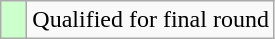<table class="wikitable">
<tr>
<td style="width:10px; background:#cfc"></td>
<td>Qualified for final round</td>
</tr>
</table>
